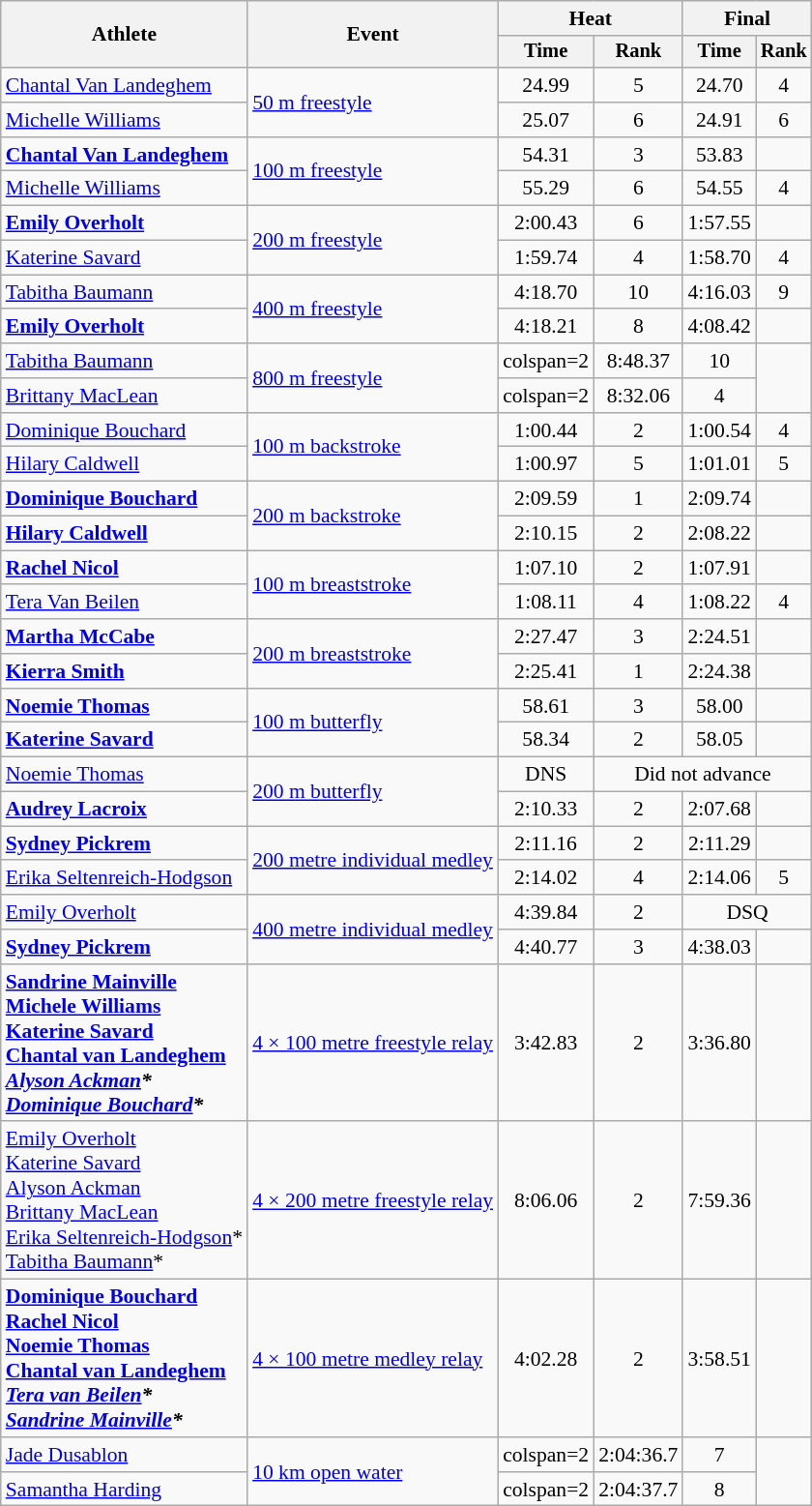<table class=wikitable style="font-size:90%">
<tr>
<th rowspan=2>Athlete</th>
<th rowspan=2>Event</th>
<th colspan=2>Heat</th>
<th colspan=2>Final</th>
</tr>
<tr style="font-size:95%">
<th>Time</th>
<th>Rank</th>
<th>Time</th>
<th>Rank</th>
</tr>
<tr align=center>
<td align=left><a href='#'>Chantal Van Landeghem</a></td>
<td align=left rowspan=2><a href='#'>50 m freestyle</a></td>
<td>24.99</td>
<td>5</td>
<td>24.70</td>
<td>4</td>
</tr>
<tr align=center>
<td align=left><a href='#'>Michelle Williams</a></td>
<td>25.07</td>
<td>6</td>
<td>24.91</td>
<td>6</td>
</tr>
<tr align=center>
<td align=left><strong><a href='#'>Chantal Van Landeghem</a></strong></td>
<td align=left rowspan=2><a href='#'>100 m freestyle</a></td>
<td>54.31</td>
<td>3</td>
<td>53.83</td>
<td></td>
</tr>
<tr align=center>
<td align=left><a href='#'>Michelle Williams</a></td>
<td>55.29</td>
<td>6</td>
<td>54.55</td>
<td>4</td>
</tr>
<tr align=center>
<td align=left><strong><a href='#'>Emily Overholt</a></strong></td>
<td align=left rowspan=2><a href='#'>200 m freestyle</a></td>
<td>2:00.43</td>
<td>6</td>
<td>1:57.55</td>
<td></td>
</tr>
<tr align=center>
<td align=left><a href='#'>Katerine Savard</a></td>
<td>1:59.74</td>
<td>4</td>
<td>1:58.70</td>
<td>4</td>
</tr>
<tr align=center>
<td align=left><a href='#'>Tabitha Baumann</a></td>
<td align=left rowspan=2><a href='#'>400 m freestyle</a></td>
<td>4:18.70</td>
<td>10</td>
<td>4:16.03</td>
<td>9</td>
</tr>
<tr align=center>
<td align=left><strong><a href='#'>Emily Overholt</a></strong></td>
<td>4:18.21</td>
<td>8</td>
<td>4:08.42</td>
<td></td>
</tr>
<tr align=center>
<td align=left><a href='#'>Tabitha Baumann</a></td>
<td align=left rowspan=2><a href='#'>800 m freestyle</a></td>
<td>colspan=2 </td>
<td>8:48.37</td>
<td>10</td>
</tr>
<tr align=center>
<td align=left><a href='#'>Brittany MacLean</a></td>
<td>colspan=2 </td>
<td>8:32.06</td>
<td>4</td>
</tr>
<tr align=center>
<td align=left><a href='#'>Dominique Bouchard</a></td>
<td align=left rowspan=2><a href='#'>100 m backstroke</a></td>
<td>1:00.44</td>
<td>2</td>
<td>1:00.54</td>
<td>4</td>
</tr>
<tr align=center>
<td align=left><a href='#'>Hilary Caldwell</a></td>
<td>1:00.97</td>
<td>5</td>
<td>1:01.01</td>
<td>5</td>
</tr>
<tr align=center>
<td align=left><strong><a href='#'>Dominique Bouchard</a></strong></td>
<td align=left rowspan=2><a href='#'>200 m backstroke</a></td>
<td>2:09.59</td>
<td>1</td>
<td>2:09.74</td>
<td></td>
</tr>
<tr align=center>
<td align=left><strong><a href='#'>Hilary Caldwell</a></strong></td>
<td>2:10.15</td>
<td>2</td>
<td>2:08.22</td>
<td></td>
</tr>
<tr align=center>
<td align=left><strong><a href='#'>Rachel Nicol</a></strong></td>
<td align=left rowspan=2><a href='#'>100 m breaststroke</a></td>
<td>1:07.10</td>
<td>2</td>
<td>1:07.91</td>
<td></td>
</tr>
<tr align=center>
<td align=left><a href='#'>Tera Van Beilen</a></td>
<td>1:08.11</td>
<td>4</td>
<td>1:08.22</td>
<td>4</td>
</tr>
<tr align=center>
<td align=left><strong><a href='#'>Martha McCabe</a></strong></td>
<td align=left rowspan=2><a href='#'>200 m breaststroke</a></td>
<td>2:27.47</td>
<td>3</td>
<td>2:24.51</td>
<td></td>
</tr>
<tr align=center>
<td align=left><strong><a href='#'>Kierra Smith</a></strong></td>
<td>2:25.41</td>
<td>1</td>
<td>2:24.38</td>
<td></td>
</tr>
<tr align=center>
<td align=left><strong><a href='#'>Noemie Thomas</a></strong></td>
<td align=left rowspan=2><a href='#'>100 m butterfly</a></td>
<td>58.61</td>
<td>3</td>
<td>58.00</td>
<td></td>
</tr>
<tr align=center>
<td align=left><strong><a href='#'>Katerine Savard</a></strong></td>
<td>58.34</td>
<td>2</td>
<td>58.05</td>
<td></td>
</tr>
<tr align=center>
<td align=left><a href='#'>Noemie Thomas</a></td>
<td align=left rowspan=2><a href='#'>200 m butterfly</a></td>
<td>DNS</td>
<td colspan=3>Did not advance</td>
</tr>
<tr align=center>
<td align=left><strong><a href='#'>Audrey Lacroix</a></strong></td>
<td>2:10.33</td>
<td>2</td>
<td>2:07.68</td>
<td></td>
</tr>
<tr align=center>
<td align=left><strong><a href='#'>Sydney Pickrem</a></strong></td>
<td align=left rowspan=2><a href='#'>200 metre individual medley</a></td>
<td>2:11.16</td>
<td>2</td>
<td>2:11.29</td>
<td></td>
</tr>
<tr align=center>
<td align=left><a href='#'>Erika Seltenreich-Hodgson</a></td>
<td>2:14.02</td>
<td>4</td>
<td>2:14.06</td>
<td>5</td>
</tr>
<tr align=center>
<td align=left><a href='#'>Emily Overholt</a></td>
<td align=left rowspan=2><a href='#'>400 metre individual medley</a></td>
<td>4:39.84</td>
<td>2</td>
<td colspan=2>DSQ</td>
</tr>
<tr align=center>
<td align=left><strong><a href='#'>Sydney Pickrem</a></strong></td>
<td>4:40.77</td>
<td>3</td>
<td>4:38.03</td>
<td></td>
</tr>
<tr align=center>
<td align=left><strong><a href='#'>Sandrine Mainville</a> <br><a href='#'>Michele Williams</a><br><a href='#'>Katerine Savard</a><br><a href='#'>Chantal van Landeghem</a><br><em><a href='#'>Alyson Ackman</a>*</em><br><em><a href='#'>Dominique Bouchard</a>*<strong><em></td>
<td align=left><a href='#'>4 × 100 metre freestyle relay</a></td>
<td>3:42.83</td>
<td>2</td>
<td>3:36.80</td>
<td></td>
</tr>
<tr align=center>
<td align=left></strong><a href='#'>Emily Overholt</a> <br><a href='#'>Katerine Savard</a><br><a href='#'>Alyson Ackman</a><br><a href='#'>Brittany MacLean</a><br></em><a href='#'>Erika Seltenreich-Hodgson</a>*<em><br></em><a href='#'>Tabitha Baumann</a>*</em></strong></td>
<td align=left><a href='#'>4 × 200 metre freestyle relay</a></td>
<td>8:06.06</td>
<td>2</td>
<td>7:59.36</td>
<td></td>
</tr>
<tr align=center>
<td align=left><strong><a href='#'>Dominique Bouchard</a> <br><a href='#'>Rachel Nicol</a><br><a href='#'>Noemie Thomas</a><br><a href='#'>Chantal van Landeghem</a><br><em><a href='#'>Tera van Beilen</a>*</em><br><em><a href='#'>Sandrine Mainville</a>*<strong><em></td>
<td align=left><a href='#'>4 × 100 metre medley relay</a></td>
<td>4:02.28</td>
<td>2</td>
<td>3:58.51</td>
<td></td>
</tr>
<tr align=center>
<td align=left><a href='#'>Jade Dusablon</a></td>
<td align=left rowspan=2><a href='#'>10 km open water</a></td>
<td>colspan=2 </td>
<td>2:04:36.7</td>
<td>7</td>
</tr>
<tr align=center>
<td align=left><a href='#'>Samantha Harding</a></td>
<td>colspan=2 </td>
<td>2:04:37.7</td>
<td>8</td>
</tr>
</table>
